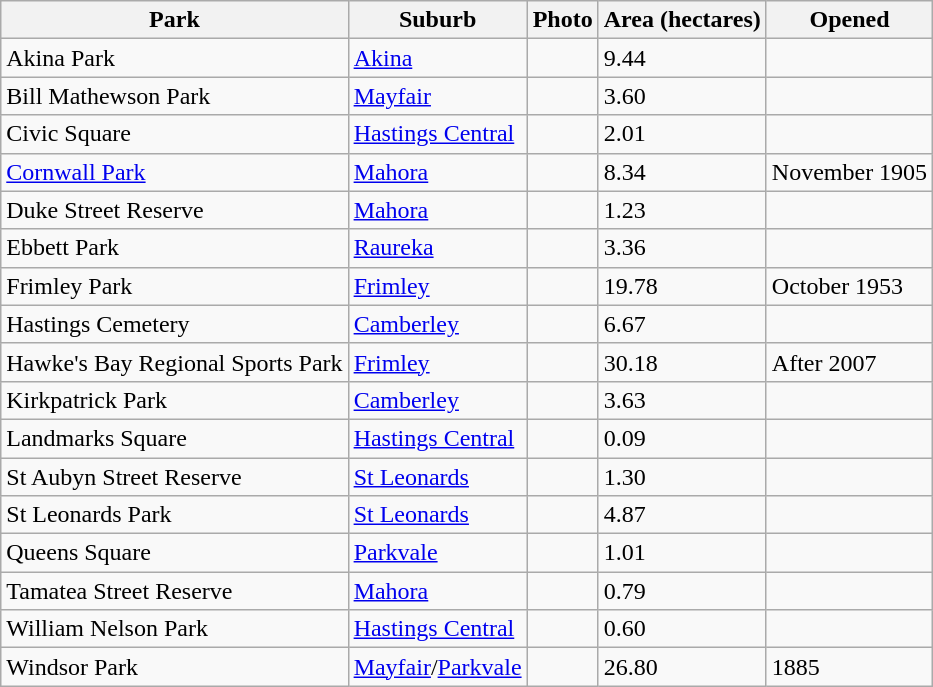<table class="wikitable">
<tr>
<th>Park</th>
<th>Suburb</th>
<th>Photo</th>
<th>Area (hectares)</th>
<th>Opened</th>
</tr>
<tr>
<td>Akina Park</td>
<td><a href='#'>Akina</a></td>
<td></td>
<td>9.44</td>
<td></td>
</tr>
<tr>
<td>Bill Mathewson Park</td>
<td><a href='#'>Mayfair</a></td>
<td></td>
<td>3.60</td>
<td></td>
</tr>
<tr>
<td>Civic Square</td>
<td><a href='#'>Hastings Central</a></td>
<td></td>
<td>2.01</td>
<td></td>
</tr>
<tr>
<td><a href='#'>Cornwall Park</a></td>
<td><a href='#'>Mahora</a></td>
<td></td>
<td>8.34</td>
<td>November 1905</td>
</tr>
<tr>
<td>Duke Street Reserve</td>
<td><a href='#'>Mahora</a></td>
<td></td>
<td>1.23</td>
<td></td>
</tr>
<tr>
<td>Ebbett Park</td>
<td><a href='#'>Raureka</a></td>
<td></td>
<td>3.36</td>
<td></td>
</tr>
<tr>
<td>Frimley Park</td>
<td><a href='#'>Frimley</a></td>
<td></td>
<td>19.78</td>
<td>October 1953</td>
</tr>
<tr>
<td>Hastings Cemetery</td>
<td><a href='#'>Camberley</a></td>
<td></td>
<td>6.67</td>
<td></td>
</tr>
<tr>
<td>Hawke's Bay Regional Sports Park</td>
<td><a href='#'>Frimley</a></td>
<td></td>
<td>30.18</td>
<td>After 2007</td>
</tr>
<tr>
<td>Kirkpatrick Park</td>
<td><a href='#'>Camberley</a></td>
<td></td>
<td>3.63</td>
<td></td>
</tr>
<tr>
<td>Landmarks Square</td>
<td><a href='#'>Hastings Central</a></td>
<td></td>
<td>0.09</td>
<td></td>
</tr>
<tr>
<td>St Aubyn Street Reserve</td>
<td><a href='#'>St Leonards</a></td>
<td></td>
<td>1.30</td>
<td></td>
</tr>
<tr>
<td>St Leonards Park</td>
<td><a href='#'>St Leonards</a></td>
<td></td>
<td>4.87</td>
<td></td>
</tr>
<tr>
<td>Queens Square</td>
<td><a href='#'>Parkvale</a></td>
<td></td>
<td>1.01</td>
<td></td>
</tr>
<tr>
<td>Tamatea Street Reserve</td>
<td><a href='#'>Mahora</a></td>
<td></td>
<td>0.79</td>
<td></td>
</tr>
<tr>
<td>William Nelson Park</td>
<td><a href='#'>Hastings Central</a></td>
<td></td>
<td>0.60</td>
<td></td>
</tr>
<tr>
<td>Windsor Park</td>
<td><a href='#'>Mayfair</a>/<a href='#'>Parkvale</a></td>
<td></td>
<td>26.80</td>
<td>1885</td>
</tr>
</table>
